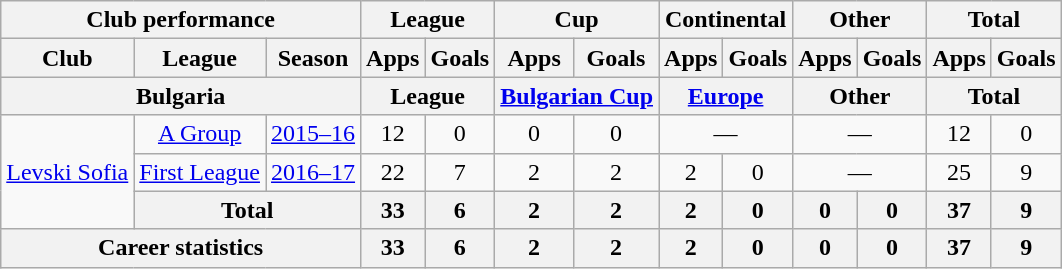<table class="wikitable" style="text-align: center">
<tr>
<th colspan="3">Club performance</th>
<th colspan="2">League</th>
<th colspan="2">Cup</th>
<th colspan="2">Continental</th>
<th colspan="2">Other</th>
<th colspan="3">Total</th>
</tr>
<tr>
<th>Club</th>
<th>League</th>
<th>Season</th>
<th>Apps</th>
<th>Goals</th>
<th>Apps</th>
<th>Goals</th>
<th>Apps</th>
<th>Goals</th>
<th>Apps</th>
<th>Goals</th>
<th>Apps</th>
<th>Goals</th>
</tr>
<tr>
<th colspan="3">Bulgaria</th>
<th colspan="2">League</th>
<th colspan="2"><a href='#'>Bulgarian Cup</a></th>
<th colspan="2"><a href='#'>Europe</a></th>
<th colspan="2">Other</th>
<th colspan="2">Total</th>
</tr>
<tr>
<td rowspan="3" valign="center"><a href='#'>Levski Sofia</a></td>
<td rowspan="1"><a href='#'>A Group</a></td>
<td><a href='#'>2015–16</a></td>
<td>12</td>
<td>0</td>
<td>0</td>
<td>0</td>
<td colspan="2">—</td>
<td colspan="2">—</td>
<td>12</td>
<td>0</td>
</tr>
<tr>
<td rowspan="1"><a href='#'>First League</a></td>
<td><a href='#'>2016–17</a></td>
<td>22</td>
<td>7</td>
<td>2</td>
<td>2</td>
<td>2</td>
<td>0</td>
<td colspan="2">—</td>
<td>25</td>
<td>9</td>
</tr>
<tr>
<th colspan=2>Total</th>
<th>33</th>
<th>6</th>
<th>2</th>
<th>2</th>
<th>2</th>
<th>0</th>
<th>0</th>
<th>0</th>
<th>37</th>
<th>9</th>
</tr>
<tr>
<th colspan="3">Career statistics</th>
<th>33</th>
<th>6</th>
<th>2</th>
<th>2</th>
<th>2</th>
<th>0</th>
<th>0</th>
<th>0</th>
<th>37</th>
<th>9</th>
</tr>
</table>
